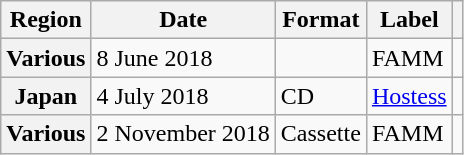<table class="wikitable plainrowheaders">
<tr>
<th scope="col">Region</th>
<th scope="col">Date</th>
<th scope="col">Format</th>
<th scope="col">Label</th>
<th scope="col"></th>
</tr>
<tr>
<th scope="row">Various</th>
<td>8 June 2018</td>
<td></td>
<td>FAMM</td>
<td></td>
</tr>
<tr>
<th scope="row">Japan</th>
<td>4 July 2018</td>
<td>CD</td>
<td><a href='#'>Hostess</a></td>
<td align=center></td>
</tr>
<tr>
<th scope="row">Various</th>
<td>2 November 2018</td>
<td>Cassette</td>
<td>FAMM</td>
<td></td>
</tr>
</table>
